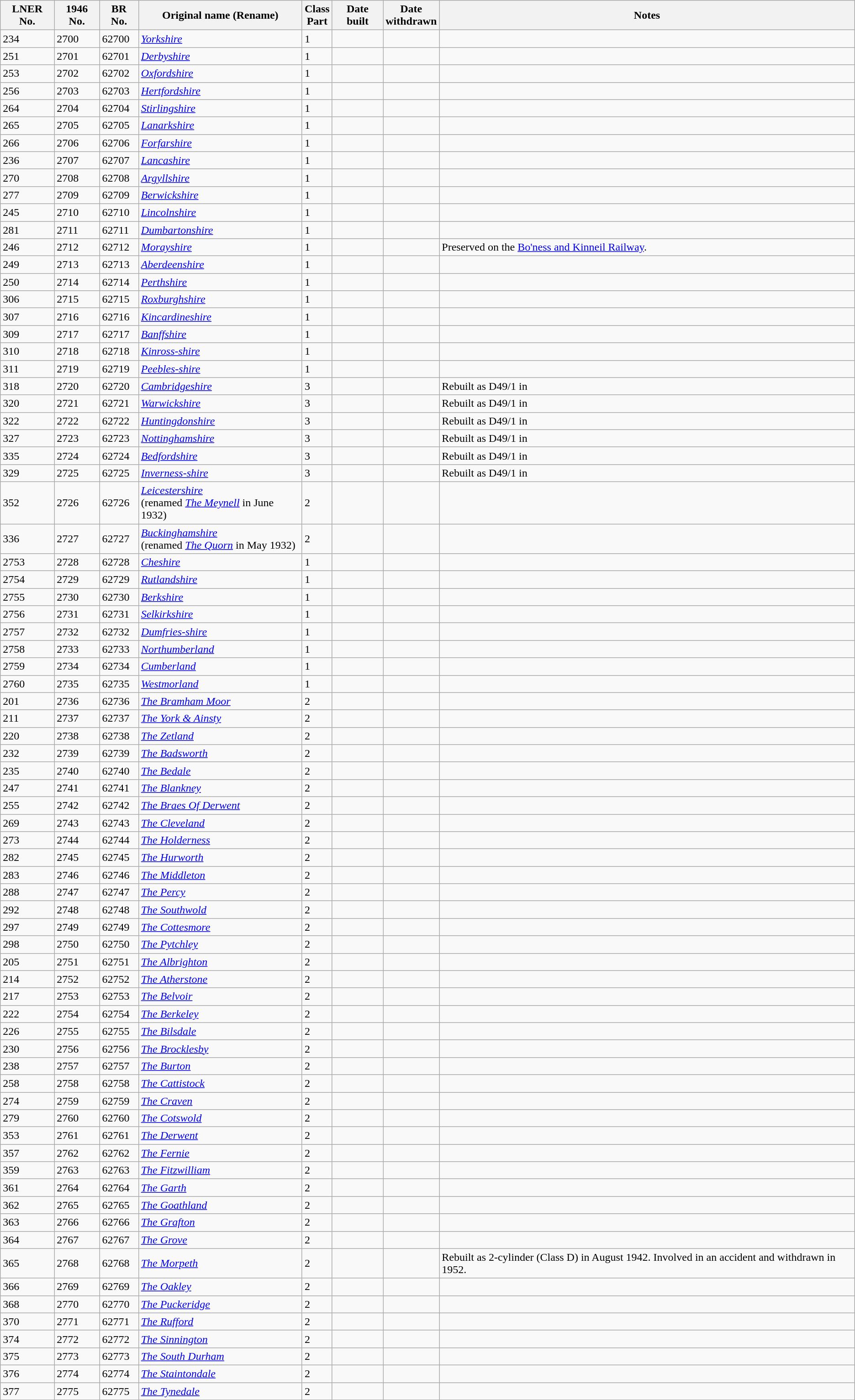<table class="wikitable sortable">
<tr>
<th>LNER No.</th>
<th>1946 No.</th>
<th>BR No.</th>
<th>Original name (Rename)</th>
<th>Class<br>Part</th>
<th>Date built</th>
<th>Date<br>withdrawn</th>
<th>Notes</th>
</tr>
<tr>
<td>234</td>
<td>2700</td>
<td>62700</td>
<td><em><a href='#'>Yorkshire</a></em></td>
<td>1</td>
<td></td>
<td></td>
<td></td>
</tr>
<tr>
<td>251</td>
<td>2701</td>
<td>62701</td>
<td><em><a href='#'>Derbyshire</a></em></td>
<td>1</td>
<td></td>
<td></td>
<td></td>
</tr>
<tr>
<td>253</td>
<td>2702</td>
<td>62702</td>
<td><em><a href='#'>Oxfordshire</a></em></td>
<td>1</td>
<td></td>
<td></td>
<td></td>
</tr>
<tr>
<td>256</td>
<td>2703</td>
<td>62703</td>
<td><em><a href='#'>Hertfordshire</a></em></td>
<td>1</td>
<td></td>
<td></td>
<td></td>
</tr>
<tr>
<td>264</td>
<td>2704</td>
<td>62704</td>
<td><em><a href='#'>Stirlingshire</a></em></td>
<td>1</td>
<td></td>
<td></td>
<td></td>
</tr>
<tr>
<td>265</td>
<td>2705</td>
<td>62705</td>
<td><em><a href='#'>Lanarkshire</a></em></td>
<td>1</td>
<td></td>
<td></td>
<td></td>
</tr>
<tr>
<td>266</td>
<td>2706</td>
<td>62706</td>
<td><em><a href='#'>Forfarshire</a></em></td>
<td>1</td>
<td></td>
<td></td>
<td></td>
</tr>
<tr>
<td>236</td>
<td>2707</td>
<td>62707</td>
<td><em><a href='#'>Lancashire</a></em></td>
<td>1</td>
<td></td>
<td></td>
<td></td>
</tr>
<tr>
<td>270</td>
<td>2708</td>
<td>62708</td>
<td><em><a href='#'>Argyllshire</a></em></td>
<td>1</td>
<td></td>
<td></td>
<td></td>
</tr>
<tr>
<td>277</td>
<td>2709</td>
<td>62709</td>
<td><em><a href='#'>Berwickshire</a></em></td>
<td>1</td>
<td></td>
<td></td>
<td></td>
</tr>
<tr>
<td>245</td>
<td>2710</td>
<td>62710</td>
<td><em><a href='#'>Lincolnshire</a></em></td>
<td>1</td>
<td></td>
<td></td>
<td></td>
</tr>
<tr>
<td>281</td>
<td>2711</td>
<td>62711</td>
<td><em><a href='#'>Dumbartonshire</a></em></td>
<td>1</td>
<td></td>
<td></td>
<td></td>
</tr>
<tr>
<td>246</td>
<td>2712</td>
<td>62712</td>
<td><em><a href='#'>Morayshire</a></em></td>
<td>1</td>
<td></td>
<td></td>
<td>Preserved on the <a href='#'>Bo'ness and Kinneil Railway</a>.</td>
</tr>
<tr>
<td>249</td>
<td>2713</td>
<td>62713</td>
<td><em><a href='#'>Aberdeenshire</a></em></td>
<td>1</td>
<td></td>
<td></td>
<td></td>
</tr>
<tr>
<td>250</td>
<td>2714</td>
<td>62714</td>
<td><em><a href='#'>Perthshire</a></em></td>
<td>1</td>
<td></td>
<td></td>
<td></td>
</tr>
<tr>
<td>306</td>
<td>2715</td>
<td>62715</td>
<td><em><a href='#'>Roxburghshire</a></em></td>
<td>1</td>
<td></td>
<td></td>
<td></td>
</tr>
<tr>
<td>307</td>
<td>2716</td>
<td>62716</td>
<td><em><a href='#'>Kincardineshire</a></em></td>
<td>1</td>
<td></td>
<td></td>
<td></td>
</tr>
<tr>
<td>309</td>
<td>2717</td>
<td>62717</td>
<td><em><a href='#'>Banffshire</a></em></td>
<td>1</td>
<td></td>
<td></td>
<td></td>
</tr>
<tr>
<td>310</td>
<td>2718</td>
<td>62718</td>
<td><em><a href='#'>Kinross-shire</a></em></td>
<td>1</td>
<td></td>
<td></td>
<td></td>
</tr>
<tr>
<td>311</td>
<td>2719</td>
<td>62719</td>
<td><em><a href='#'>Peebles-shire</a></em></td>
<td>1</td>
<td></td>
<td></td>
<td></td>
</tr>
<tr>
<td>318</td>
<td>2720</td>
<td>62720</td>
<td><em><a href='#'>Cambridgeshire</a></em></td>
<td>3</td>
<td></td>
<td></td>
<td>Rebuilt as D49/1 in </td>
</tr>
<tr>
<td>320</td>
<td>2721</td>
<td>62721</td>
<td><em><a href='#'>Warwickshire</a></em></td>
<td>3</td>
<td></td>
<td></td>
<td>Rebuilt as D49/1 in </td>
</tr>
<tr>
<td>322</td>
<td>2722</td>
<td>62722</td>
<td><em><a href='#'>Huntingdonshire</a></em></td>
<td>3</td>
<td></td>
<td></td>
<td>Rebuilt as D49/1 in </td>
</tr>
<tr>
<td>327</td>
<td>2723</td>
<td>62723</td>
<td><em><a href='#'>Nottinghamshire</a></em></td>
<td>3</td>
<td></td>
<td></td>
<td>Rebuilt as D49/1 in </td>
</tr>
<tr>
<td>335</td>
<td>2724</td>
<td>62724</td>
<td><em><a href='#'>Bedfordshire</a></em></td>
<td>3</td>
<td></td>
<td></td>
<td>Rebuilt as D49/1 in </td>
</tr>
<tr>
<td>329</td>
<td>2725</td>
<td>62725</td>
<td><em><a href='#'>Inverness-shire</a></em></td>
<td>3</td>
<td></td>
<td></td>
<td>Rebuilt as D49/1 in </td>
</tr>
<tr>
<td>352</td>
<td>2726</td>
<td>62726</td>
<td><em><a href='#'>Leicestershire</a></em><br>(renamed <em><a href='#'>The Meynell</a></em> in June 1932)</td>
<td>2</td>
<td></td>
<td></td>
<td></td>
</tr>
<tr>
<td>336</td>
<td>2727</td>
<td>62727</td>
<td><em><a href='#'>Buckinghamshire</a></em><br>(renamed <em><a href='#'>The Quorn</a></em> in May 1932)</td>
<td>2</td>
<td></td>
<td></td>
<td></td>
</tr>
<tr>
<td>2753</td>
<td>2728</td>
<td>62728</td>
<td><em><a href='#'>Cheshire</a></em></td>
<td>1</td>
<td></td>
<td></td>
<td></td>
</tr>
<tr>
<td>2754</td>
<td>2729</td>
<td>62729</td>
<td><em><a href='#'>Rutlandshire</a></em></td>
<td>1</td>
<td></td>
<td></td>
<td></td>
</tr>
<tr>
<td>2755</td>
<td>2730</td>
<td>62730</td>
<td><em><a href='#'>Berkshire</a></em></td>
<td>1</td>
<td></td>
<td></td>
<td></td>
</tr>
<tr>
<td>2756</td>
<td>2731</td>
<td>62731</td>
<td><em><a href='#'>Selkirkshire</a></em></td>
<td>1</td>
<td></td>
<td></td>
<td></td>
</tr>
<tr>
<td>2757</td>
<td>2732</td>
<td>62732</td>
<td><em><a href='#'>Dumfries-shire</a></em></td>
<td>1</td>
<td></td>
<td></td>
<td></td>
</tr>
<tr>
<td>2758</td>
<td>2733</td>
<td>62733</td>
<td><em><a href='#'>Northumberland</a></em></td>
<td>1</td>
<td></td>
<td></td>
<td></td>
</tr>
<tr>
<td>2759</td>
<td>2734</td>
<td>62734</td>
<td><em><a href='#'>Cumberland</a></em></td>
<td>1</td>
<td></td>
<td></td>
<td></td>
</tr>
<tr>
<td>2760</td>
<td>2735</td>
<td>62735</td>
<td><em><a href='#'>Westmorland</a></em></td>
<td>1</td>
<td></td>
<td></td>
<td></td>
</tr>
<tr>
<td>201</td>
<td>2736</td>
<td>62736</td>
<td><em><a href='#'>The Bramham Moor</a></em></td>
<td>2</td>
<td></td>
<td></td>
<td></td>
</tr>
<tr>
<td>211</td>
<td>2737</td>
<td>62737</td>
<td><em><a href='#'>The York & Ainsty</a></em></td>
<td>2</td>
<td></td>
<td></td>
<td></td>
</tr>
<tr>
<td>220</td>
<td>2738</td>
<td>62738</td>
<td><em><a href='#'>The Zetland</a></em></td>
<td>2</td>
<td></td>
<td></td>
<td></td>
</tr>
<tr>
<td>232</td>
<td>2739</td>
<td>62739</td>
<td><em><a href='#'>The Badsworth</a></em></td>
<td>2</td>
<td></td>
<td></td>
<td></td>
</tr>
<tr>
<td>235</td>
<td>2740</td>
<td>62740</td>
<td><em><a href='#'>The Bedale</a></em></td>
<td>2</td>
<td></td>
<td></td>
<td></td>
</tr>
<tr>
<td>247</td>
<td>2741</td>
<td>62741</td>
<td><em><a href='#'>The Blankney</a></em></td>
<td>2</td>
<td></td>
<td></td>
<td></td>
</tr>
<tr>
<td>255</td>
<td>2742</td>
<td>62742</td>
<td><em><a href='#'>The Braes Of Derwent</a></em></td>
<td>2</td>
<td></td>
<td></td>
<td></td>
</tr>
<tr>
<td>269</td>
<td>2743</td>
<td>62743</td>
<td><em><a href='#'>The Cleveland</a></em></td>
<td>2</td>
<td></td>
<td></td>
<td></td>
</tr>
<tr>
<td>273</td>
<td>2744</td>
<td>62744</td>
<td><em><a href='#'>The Holderness</a></em></td>
<td>2</td>
<td></td>
<td></td>
<td></td>
</tr>
<tr>
<td>282</td>
<td>2745</td>
<td>62745</td>
<td><em><a href='#'>The Hurworth</a></em></td>
<td>2</td>
<td></td>
<td></td>
<td></td>
</tr>
<tr>
<td>283</td>
<td>2746</td>
<td>62746</td>
<td><em><a href='#'>The Middleton</a></em></td>
<td>2</td>
<td></td>
<td></td>
<td></td>
</tr>
<tr>
<td>288</td>
<td>2747</td>
<td>62747</td>
<td><em><a href='#'>The Percy</a></em></td>
<td>2</td>
<td></td>
<td></td>
<td></td>
</tr>
<tr>
<td>292</td>
<td>2748</td>
<td>62748</td>
<td><em><a href='#'>The Southwold</a></em></td>
<td>2</td>
<td></td>
<td></td>
<td></td>
</tr>
<tr>
<td>297</td>
<td>2749</td>
<td>62749</td>
<td><em><a href='#'>The Cottesmore</a></em></td>
<td>2</td>
<td></td>
<td></td>
<td></td>
</tr>
<tr>
<td>298</td>
<td>2750</td>
<td>62750</td>
<td><em><a href='#'>The Pytchley</a></em></td>
<td>2</td>
<td></td>
<td></td>
<td></td>
</tr>
<tr>
<td>205</td>
<td>2751</td>
<td>62751</td>
<td><em><a href='#'>The Albrighton</a></em></td>
<td>2</td>
<td></td>
<td></td>
<td></td>
</tr>
<tr>
<td>214</td>
<td>2752</td>
<td>62752</td>
<td><em><a href='#'>The Atherstone</a></em></td>
<td>2</td>
<td></td>
<td></td>
<td></td>
</tr>
<tr>
<td>217</td>
<td>2753</td>
<td>62753</td>
<td><em><a href='#'>The Belvoir</a></em></td>
<td>2</td>
<td></td>
<td></td>
<td></td>
</tr>
<tr>
<td>222</td>
<td>2754</td>
<td>62754</td>
<td><em><a href='#'>The Berkeley</a></em></td>
<td>2</td>
<td></td>
<td></td>
<td></td>
</tr>
<tr>
<td>226</td>
<td>2755</td>
<td>62755</td>
<td><em><a href='#'>The Bilsdale</a></em></td>
<td>2</td>
<td></td>
<td></td>
<td></td>
</tr>
<tr>
<td>230</td>
<td>2756</td>
<td>62756</td>
<td><em><a href='#'>The Brocklesby</a></em></td>
<td>2</td>
<td></td>
<td></td>
<td></td>
</tr>
<tr>
<td>238</td>
<td>2757</td>
<td>62757</td>
<td><em><a href='#'>The Burton</a></em></td>
<td>2</td>
<td></td>
<td></td>
<td></td>
</tr>
<tr>
<td>258</td>
<td>2758</td>
<td>62758</td>
<td><em><a href='#'>The Cattistock</a></em></td>
<td>2</td>
<td></td>
<td></td>
<td></td>
</tr>
<tr>
<td>274</td>
<td>2759</td>
<td>62759</td>
<td><em><a href='#'>The Craven</a></em></td>
<td>2</td>
<td></td>
<td></td>
<td></td>
</tr>
<tr>
<td>279</td>
<td>2760</td>
<td>62760</td>
<td><em><a href='#'>The Cotswold</a></em></td>
<td>2</td>
<td></td>
<td></td>
<td></td>
</tr>
<tr>
<td>353</td>
<td>2761</td>
<td>62761</td>
<td><em><a href='#'>The Derwent</a></em></td>
<td>2</td>
<td></td>
<td></td>
<td></td>
</tr>
<tr>
<td>357</td>
<td>2762</td>
<td>62762</td>
<td><em><a href='#'>The Fernie</a></em></td>
<td>2</td>
<td></td>
<td></td>
<td></td>
</tr>
<tr>
<td>359</td>
<td>2763</td>
<td>62763</td>
<td><em><a href='#'>The Fitzwilliam</a></em></td>
<td>2</td>
<td></td>
<td></td>
<td></td>
</tr>
<tr>
<td>361</td>
<td>2764</td>
<td>62764</td>
<td><em><a href='#'>The Garth</a></em></td>
<td>2</td>
<td></td>
<td></td>
<td></td>
</tr>
<tr>
<td>362</td>
<td>2765</td>
<td>62765</td>
<td><em><a href='#'>The Goathland</a></em></td>
<td>2</td>
<td></td>
<td></td>
<td></td>
</tr>
<tr>
<td>363</td>
<td>2766</td>
<td>62766</td>
<td><em><a href='#'>The Grafton</a></em></td>
<td>2</td>
<td></td>
<td></td>
<td></td>
</tr>
<tr>
<td>364</td>
<td>2767</td>
<td>62767</td>
<td><em><a href='#'>The Grove</a></em></td>
<td>2</td>
<td></td>
<td></td>
<td></td>
</tr>
<tr>
<td>365</td>
<td>2768</td>
<td>62768</td>
<td><em><a href='#'>The Morpeth</a></em></td>
<td>2</td>
<td></td>
<td></td>
<td>Rebuilt as 2-cylinder (Class D) in August 1942. Involved in an accident and withdrawn in 1952.</td>
</tr>
<tr>
<td>366</td>
<td>2769</td>
<td>62769</td>
<td><em><a href='#'>The Oakley</a></em></td>
<td>2</td>
<td></td>
<td></td>
<td></td>
</tr>
<tr>
<td>368</td>
<td>2770</td>
<td>62770</td>
<td><em><a href='#'>The Puckeridge</a></em></td>
<td>2</td>
<td></td>
<td></td>
<td></td>
</tr>
<tr>
<td>370</td>
<td>2771</td>
<td>62771</td>
<td><em><a href='#'>The Rufford</a></em></td>
<td>2</td>
<td></td>
<td></td>
<td></td>
</tr>
<tr>
<td>374</td>
<td>2772</td>
<td>62772</td>
<td><em><a href='#'>The Sinnington</a></em></td>
<td>2</td>
<td></td>
<td></td>
<td></td>
</tr>
<tr>
<td>375</td>
<td>2773</td>
<td>62773</td>
<td><em> <a href='#'>The South Durham</a></em></td>
<td>2</td>
<td></td>
<td></td>
<td></td>
</tr>
<tr>
<td>376</td>
<td>2774</td>
<td>62774</td>
<td><em><a href='#'>The Staintondale</a></em></td>
<td>2</td>
<td></td>
<td></td>
<td></td>
</tr>
<tr>
<td>377</td>
<td>2775</td>
<td>62775</td>
<td><em><a href='#'>The Tynedale</a></em></td>
<td>2</td>
<td></td>
<td></td>
<td></td>
</tr>
</table>
